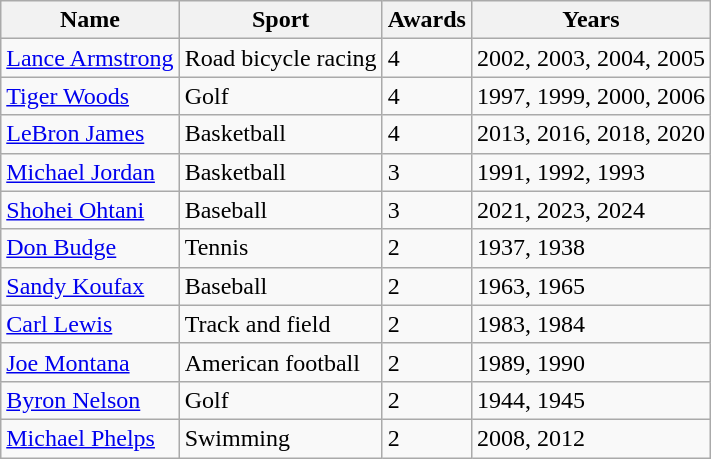<table class="wikitable">
<tr>
<th scope=col>Name</th>
<th scope=col>Sport</th>
<th scope=col>Awards</th>
<th scope=col>Years</th>
</tr>
<tr>
<td><a href='#'>Lance Armstrong</a></td>
<td>Road bicycle racing</td>
<td>4</td>
<td>2002, 2003, 2004, 2005</td>
</tr>
<tr>
<td><a href='#'>Tiger Woods</a></td>
<td>Golf</td>
<td>4</td>
<td>1997, 1999, 2000, 2006</td>
</tr>
<tr>
<td><a href='#'>LeBron James</a></td>
<td>Basketball</td>
<td>4</td>
<td>2013, 2016, 2018, 2020</td>
</tr>
<tr>
<td><a href='#'>Michael Jordan</a></td>
<td>Basketball</td>
<td>3</td>
<td>1991, 1992, 1993</td>
</tr>
<tr>
<td><a href='#'>Shohei Ohtani</a></td>
<td>Baseball</td>
<td>3</td>
<td>2021, 2023, 2024</td>
</tr>
<tr>
<td><a href='#'>Don Budge</a></td>
<td>Tennis</td>
<td>2</td>
<td>1937, 1938</td>
</tr>
<tr>
<td><a href='#'>Sandy Koufax</a></td>
<td>Baseball</td>
<td>2</td>
<td>1963, 1965</td>
</tr>
<tr>
<td><a href='#'>Carl Lewis</a></td>
<td>Track and field</td>
<td>2</td>
<td>1983, 1984</td>
</tr>
<tr>
<td><a href='#'>Joe Montana</a></td>
<td>American football</td>
<td>2</td>
<td>1989, 1990</td>
</tr>
<tr>
<td><a href='#'>Byron Nelson</a></td>
<td>Golf</td>
<td>2</td>
<td>1944, 1945</td>
</tr>
<tr>
<td><a href='#'>Michael Phelps</a></td>
<td>Swimming</td>
<td>2</td>
<td>2008, 2012</td>
</tr>
</table>
